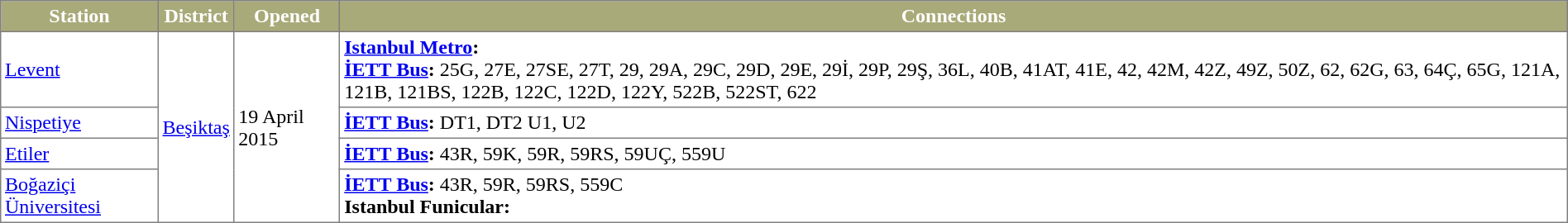<table class="toccolours" border="1" cellpadding="3" style="border-collapse:collapse;margin:1em auto;">
<tr style="background:#A9AA79;color: white;">
<th>Station</th>
<th>District</th>
<th>Opened</th>
<th>Connections</th>
</tr>
<tr>
<td><a href='#'>Levent</a> </td>
<td rowspan="4"><a href='#'>Beşiktaş</a></td>
<td rowspan="4">19 April 2015</td>
<td> <strong><a href='#'>Istanbul Metro</a>:</strong> <br> <strong><a href='#'>İETT Bus</a>:</strong> 25G, 27E, 27SE, 27T, 29, 29A, 29C, 29D, 29E, 29İ, 29P, 29Ş, 36L, 40B, 41AT, 41E, 42, 42M, 42Z, 49Z, 50Z, 62, 62G, 63, 64Ç, 65G, 121A, 121B, 121BS, 122B, 122C, 122D, 122Y, 522B, 522ST, 622</td>
</tr>
<tr>
<td><a href='#'>Nispetiye</a> </td>
<td> <strong><a href='#'>İETT Bus</a>:</strong> DT1, DT2 U1, U2</td>
</tr>
<tr>
<td><a href='#'>Etiler</a> </td>
<td> <strong><a href='#'>İETT Bus</a>:</strong> 43R, 59K, 59R, 59RS, 59UÇ, 559U</td>
</tr>
<tr>
<td><a href='#'>Boğaziçi Üniversitesi</a> </td>
<td> <strong><a href='#'>İETT Bus</a>:</strong> 43R, 59R, 59RS, 559C<br>  <strong>Istanbul Funicular:</strong> </td>
</tr>
</table>
